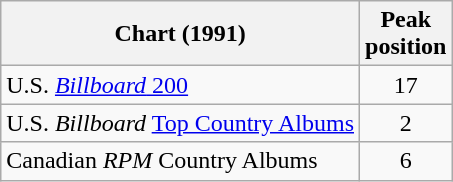<table class="wikitable sortable">
<tr>
<th>Chart (1991)</th>
<th>Peak<br>position</th>
</tr>
<tr>
<td>U.S. <a href='#'><em>Billboard</em> 200</a></td>
<td style="text-align:center;">17</td>
</tr>
<tr>
<td>U.S. <em>Billboard</em> <a href='#'>Top Country Albums</a></td>
<td style="text-align:center;">2</td>
</tr>
<tr>
<td>Canadian <em>RPM</em> Country Albums</td>
<td style="text-align:center;">6</td>
</tr>
</table>
